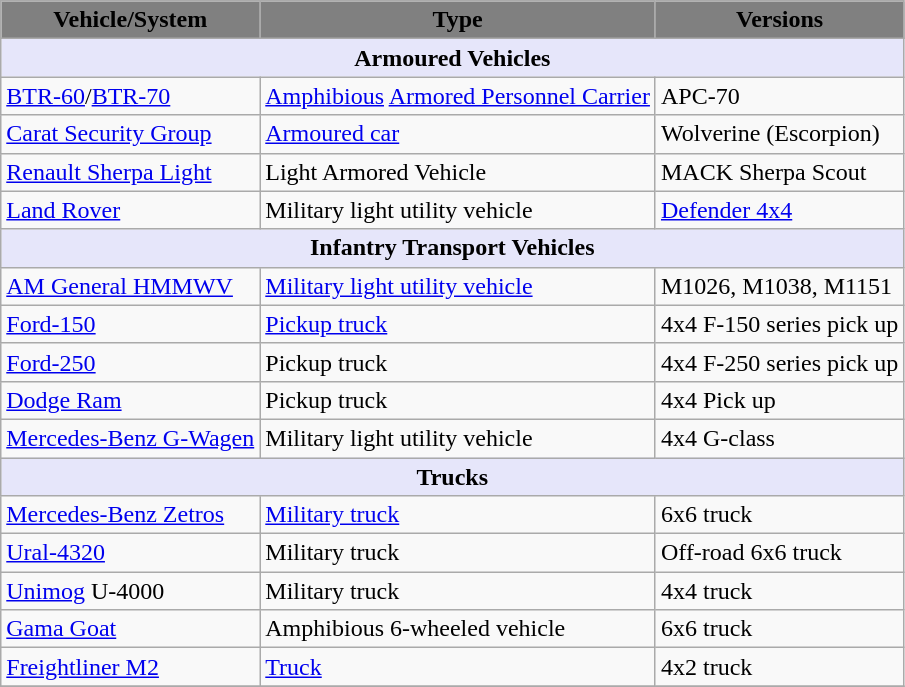<table class="wikitable">
<tr>
<th style="color: #000000; background-color: grey;">Vehicle/System</th>
<th style="color: #000000; background-color: grey;">Type</th>
<th style="color: #000000; background-color: grey;">Versions</th>
</tr>
<tr>
<th style="align: center; background: lavender;" colspan="5"><strong>Armoured Vehicles</strong></th>
</tr>
<tr>
<td><a href='#'>BTR-60</a>/<a href='#'>BTR-70</a></td>
<td><a href='#'>Amphibious</a> <a href='#'>Armored Personnel Carrier</a></td>
<td>APC-70</td>
</tr>
<tr>
<td><a href='#'>Carat Security Group</a></td>
<td><a href='#'>Armoured car</a></td>
<td>Wolverine (Escorpion)</td>
</tr>
<tr>
<td><a href='#'>Renault Sherpa Light</a></td>
<td>Light Armored Vehicle</td>
<td>MACK Sherpa Scout</td>
</tr>
<tr>
<td><a href='#'>Land Rover</a></td>
<td>Military light utility vehicle</td>
<td><a href='#'>Defender 4x4</a></td>
</tr>
<tr>
<th style="align: center; background: lavender;" colspan="6"><strong>Infantry Transport Vehicles</strong></th>
</tr>
<tr>
<td><a href='#'>AM General HMMWV</a></td>
<td><a href='#'>Military light utility vehicle</a></td>
<td>M1026, M1038, M1151</td>
</tr>
<tr>
<td><a href='#'>Ford-150</a></td>
<td><a href='#'>Pickup truck</a></td>
<td>4x4 F-150 series pick up</td>
</tr>
<tr>
<td><a href='#'>Ford-250</a></td>
<td>Pickup truck</td>
<td>4x4 F-250 series pick up</td>
</tr>
<tr>
<td><a href='#'>Dodge Ram</a></td>
<td>Pickup truck</td>
<td>4x4 Pick up</td>
</tr>
<tr>
<td><a href='#'>Mercedes-Benz G-Wagen</a></td>
<td>Military light utility vehicle</td>
<td>4x4 G-class</td>
</tr>
<tr>
<th style="align: center; background: lavender;" colspan="6"><strong>Trucks</strong></th>
</tr>
<tr>
<td><a href='#'>Mercedes-Benz Zetros</a></td>
<td><a href='#'>Military truck</a></td>
<td>6x6 truck</td>
</tr>
<tr>
<td><a href='#'>Ural-4320</a></td>
<td>Military truck</td>
<td>Off-road 6x6 truck</td>
</tr>
<tr>
<td><a href='#'>Unimog</a> U-4000</td>
<td>Military truck</td>
<td>4x4 truck</td>
</tr>
<tr>
<td><a href='#'>Gama Goat</a></td>
<td>Amphibious 6-wheeled vehicle</td>
<td>6x6 truck</td>
</tr>
<tr>
<td><a href='#'>Freightliner M2</a></td>
<td><a href='#'>Truck</a></td>
<td>4x2 truck</td>
</tr>
<tr>
</tr>
</table>
